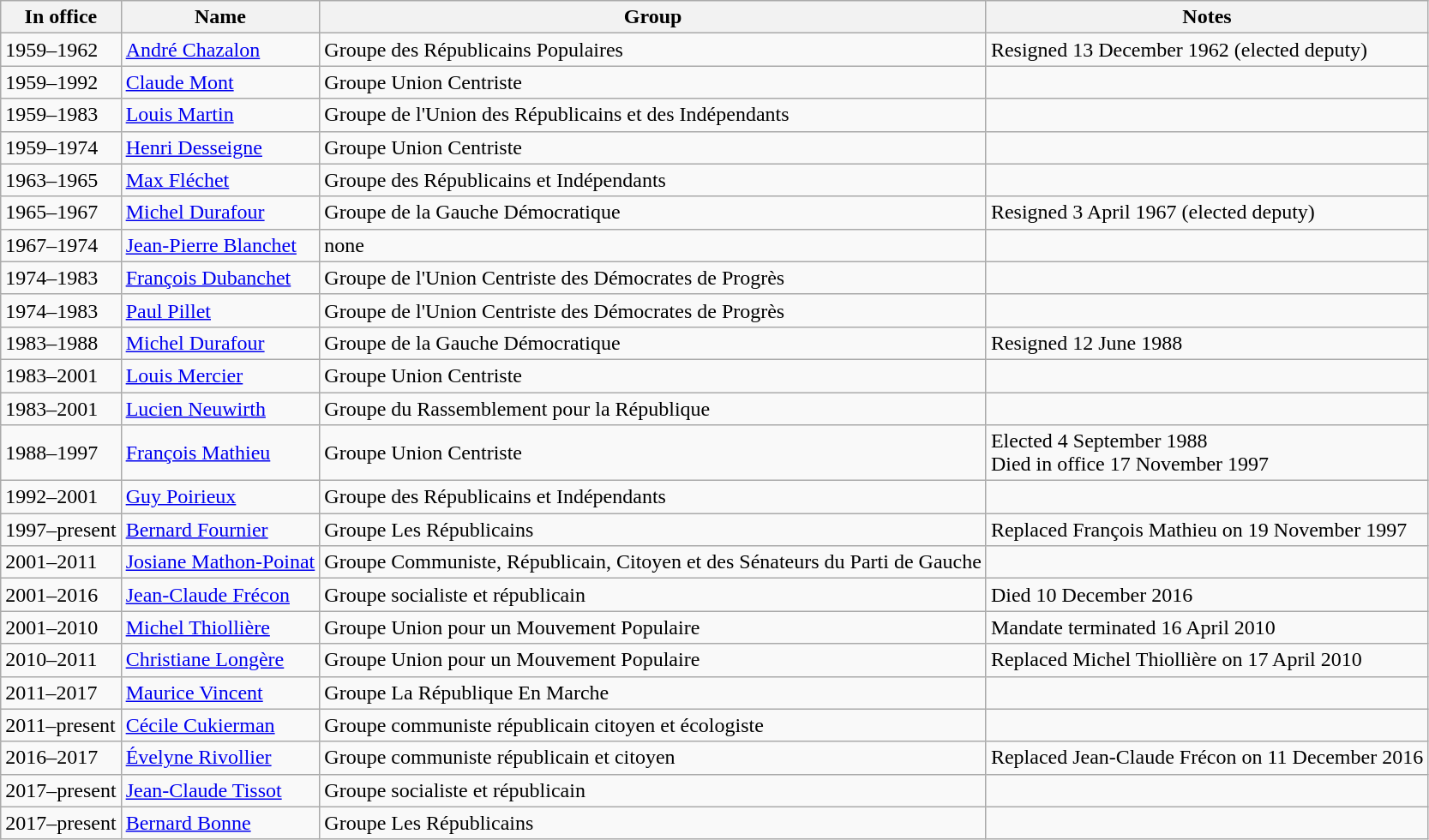<table class="wikitable sortable">
<tr>
<th>In office</th>
<th>Name</th>
<th>Group</th>
<th>Notes</th>
</tr>
<tr>
<td>1959–1962</td>
<td><a href='#'>André Chazalon</a></td>
<td>Groupe des Républicains Populaires</td>
<td>Resigned 13 December 1962 (elected deputy)</td>
</tr>
<tr>
<td>1959–1992</td>
<td><a href='#'>Claude Mont</a></td>
<td>Groupe Union Centriste</td>
<td></td>
</tr>
<tr>
<td>1959–1983</td>
<td><a href='#'>Louis Martin</a></td>
<td>Groupe de l'Union des Républicains et des Indépendants</td>
<td></td>
</tr>
<tr>
<td>1959–1974</td>
<td><a href='#'>Henri Desseigne</a></td>
<td>Groupe Union Centriste</td>
<td></td>
</tr>
<tr>
<td>1963–1965</td>
<td><a href='#'>Max Fléchet</a></td>
<td>Groupe des Républicains et Indépendants</td>
<td></td>
</tr>
<tr>
<td>1965–1967</td>
<td><a href='#'>Michel Durafour</a></td>
<td>Groupe de la Gauche Démocratique</td>
<td>Resigned 3 April 1967 (elected deputy)</td>
</tr>
<tr>
<td>1967–1974</td>
<td><a href='#'>Jean-Pierre Blanchet</a></td>
<td>none</td>
<td></td>
</tr>
<tr>
<td>1974–1983</td>
<td><a href='#'>François Dubanchet</a></td>
<td>Groupe de l'Union Centriste des Démocrates de Progrès</td>
<td></td>
</tr>
<tr>
<td>1974–1983</td>
<td><a href='#'>Paul Pillet</a></td>
<td>Groupe de l'Union Centriste des Démocrates de Progrès</td>
<td></td>
</tr>
<tr>
<td>1983–1988</td>
<td><a href='#'>Michel Durafour</a></td>
<td>Groupe de la Gauche Démocratique</td>
<td>Resigned 12 June 1988</td>
</tr>
<tr>
<td>1983–2001</td>
<td><a href='#'>Louis Mercier</a></td>
<td>Groupe Union Centriste</td>
<td></td>
</tr>
<tr>
<td>1983–2001</td>
<td><a href='#'>Lucien Neuwirth</a></td>
<td>Groupe du Rassemblement pour la République</td>
<td></td>
</tr>
<tr>
<td>1988–1997</td>
<td><a href='#'>François Mathieu</a></td>
<td>Groupe Union Centriste</td>
<td>Elected  4 September 1988 <br>Died in office 17 November 1997</td>
</tr>
<tr>
<td>1992–2001</td>
<td><a href='#'>Guy Poirieux</a></td>
<td>Groupe des Républicains et Indépendants</td>
<td></td>
</tr>
<tr>
<td>1997–present</td>
<td><a href='#'>Bernard Fournier</a></td>
<td>Groupe Les Républicains</td>
<td>Replaced François Mathieu on 19 November 1997</td>
</tr>
<tr>
<td>2001–2011</td>
<td><a href='#'>Josiane Mathon-Poinat</a></td>
<td>Groupe Communiste, Républicain, Citoyen et des Sénateurs du Parti de Gauche</td>
<td></td>
</tr>
<tr>
<td>2001–2016</td>
<td><a href='#'>Jean-Claude Frécon</a></td>
<td>Groupe socialiste et républicain</td>
<td>Died 10 December 2016</td>
</tr>
<tr>
<td>2001–2010</td>
<td><a href='#'>Michel Thiollière</a></td>
<td>Groupe Union pour un Mouvement Populaire</td>
<td>Mandate terminated 16 April 2010</td>
</tr>
<tr>
<td>2010–2011</td>
<td><a href='#'>Christiane Longère</a></td>
<td>Groupe Union pour un Mouvement Populaire</td>
<td>Replaced Michel Thiollière on 17 April 2010</td>
</tr>
<tr>
<td>2011–2017</td>
<td><a href='#'>Maurice Vincent</a></td>
<td>Groupe La République En Marche</td>
<td></td>
</tr>
<tr>
<td>2011–present</td>
<td><a href='#'>Cécile Cukierman</a></td>
<td>Groupe communiste républicain citoyen et écologiste</td>
<td></td>
</tr>
<tr>
<td>2016–2017</td>
<td><a href='#'>Évelyne Rivollier</a></td>
<td>Groupe communiste républicain et citoyen</td>
<td>Replaced Jean-Claude Frécon on 11 December 2016</td>
</tr>
<tr>
<td>2017–present</td>
<td><a href='#'>Jean-Claude Tissot</a></td>
<td>Groupe socialiste et républicain</td>
<td></td>
</tr>
<tr>
<td>2017–present</td>
<td><a href='#'>Bernard Bonne</a></td>
<td>Groupe Les Républicains</td>
<td></td>
</tr>
</table>
